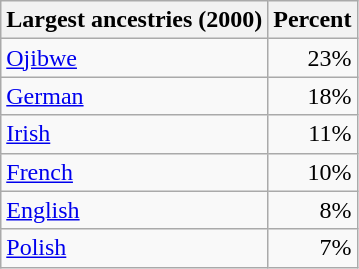<table class="wikitable sortable">
<tr>
<th scope = "col">Largest ancestries (2000)</th>
<th scope = "col ">Percent</th>
</tr>
<tr>
<td><a href='#'>Ojibwe</a></td>
<td style="text-align:right;">23%</td>
</tr>
<tr>
<td><a href='#'>German</a></td>
<td style="text-align:right;">18%</td>
</tr>
<tr>
<td><a href='#'>Irish</a></td>
<td style="text-align:right;">11%</td>
</tr>
<tr>
<td><a href='#'>French</a></td>
<td style="text-align:right;">10%</td>
</tr>
<tr>
<td><a href='#'>English</a></td>
<td style="text-align:right;">8%</td>
</tr>
<tr>
<td><a href='#'>Polish</a></td>
<td style="text-align:right;">7%</td>
</tr>
</table>
